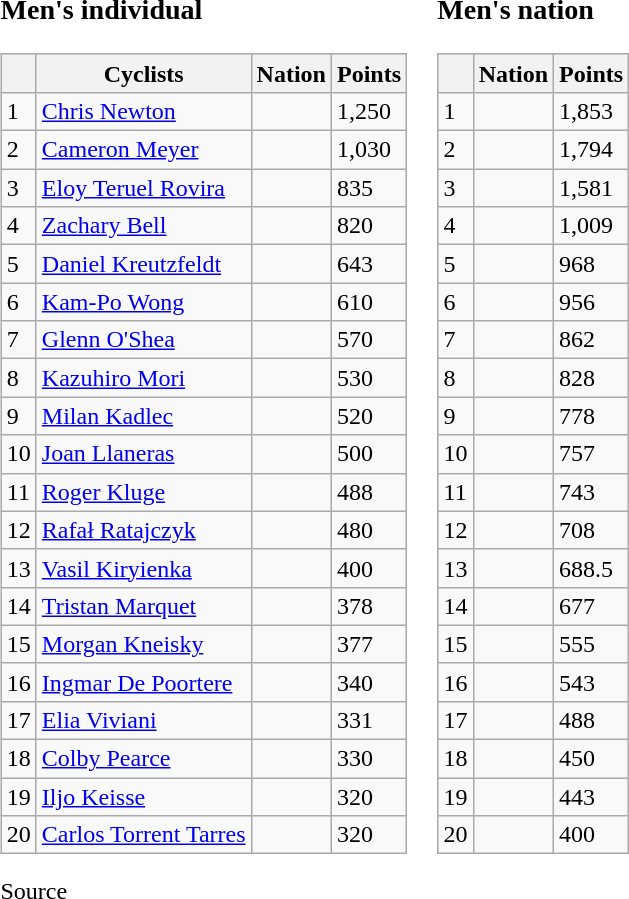<table class="vatop">
<tr valign="top">
<td><br><h3>Men's individual</h3><table class="wikitable sortable">
<tr style=background:#ccccff;>
<th></th>
<th>Cyclists</th>
<th>Nation</th>
<th>Points</th>
</tr>
<tr>
<td>1</td>
<td><a href='#'>Chris Newton</a></td>
<td></td>
<td>1,250</td>
</tr>
<tr>
<td>2</td>
<td><a href='#'>Cameron Meyer</a></td>
<td></td>
<td>1,030</td>
</tr>
<tr>
<td>3</td>
<td><a href='#'>Eloy Teruel Rovira</a></td>
<td></td>
<td>835</td>
</tr>
<tr>
<td>4</td>
<td><a href='#'>Zachary Bell</a></td>
<td></td>
<td>820</td>
</tr>
<tr>
<td>5</td>
<td><a href='#'>Daniel Kreutzfeldt</a></td>
<td></td>
<td>643</td>
</tr>
<tr>
<td>6</td>
<td><a href='#'>Kam-Po Wong</a></td>
<td></td>
<td>610</td>
</tr>
<tr>
<td>7</td>
<td><a href='#'>Glenn O'Shea</a></td>
<td></td>
<td>570</td>
</tr>
<tr>
<td>8</td>
<td><a href='#'>Kazuhiro Mori</a></td>
<td></td>
<td>530</td>
</tr>
<tr>
<td>9</td>
<td><a href='#'>Milan Kadlec</a></td>
<td></td>
<td>520</td>
</tr>
<tr>
<td>10</td>
<td><a href='#'>Joan Llaneras</a></td>
<td></td>
<td>500</td>
</tr>
<tr>
<td>11</td>
<td><a href='#'>Roger Kluge</a></td>
<td></td>
<td>488</td>
</tr>
<tr>
<td>12</td>
<td><a href='#'>Rafał Ratajczyk</a></td>
<td></td>
<td>480</td>
</tr>
<tr>
<td>13</td>
<td><a href='#'>Vasil Kiryienka</a></td>
<td></td>
<td>400</td>
</tr>
<tr>
<td>14</td>
<td><a href='#'>Tristan Marquet</a></td>
<td></td>
<td>378</td>
</tr>
<tr>
<td>15</td>
<td><a href='#'>Morgan Kneisky</a></td>
<td></td>
<td>377</td>
</tr>
<tr>
<td>16</td>
<td><a href='#'>Ingmar De Poortere</a></td>
<td></td>
<td>340</td>
</tr>
<tr>
<td>17</td>
<td><a href='#'>Elia Viviani</a></td>
<td></td>
<td>331</td>
</tr>
<tr>
<td>18</td>
<td><a href='#'>Colby Pearce</a></td>
<td></td>
<td>330</td>
</tr>
<tr>
<td>19</td>
<td><a href='#'>Iljo Keisse</a></td>
<td></td>
<td>320</td>
</tr>
<tr>
<td>20</td>
<td><a href='#'>Carlos Torrent Tarres</a></td>
<td></td>
<td>320</td>
</tr>
</table>
Source</td>
<td><br><h3>Men's nation</h3><table class="wikitable sortable">
<tr style=background:#ccccff;>
<th></th>
<th>Nation</th>
<th>Points</th>
</tr>
<tr>
<td>1</td>
<td></td>
<td>1,853</td>
</tr>
<tr>
<td>2</td>
<td></td>
<td>1,794</td>
</tr>
<tr>
<td>3</td>
<td></td>
<td>1,581</td>
</tr>
<tr>
<td>4</td>
<td></td>
<td>1,009</td>
</tr>
<tr>
<td>5</td>
<td></td>
<td>968</td>
</tr>
<tr>
<td>6</td>
<td></td>
<td>956</td>
</tr>
<tr>
<td>7</td>
<td></td>
<td>862</td>
</tr>
<tr>
<td>8</td>
<td></td>
<td>828</td>
</tr>
<tr>
<td>9</td>
<td></td>
<td>778</td>
</tr>
<tr>
<td>10</td>
<td></td>
<td>757</td>
</tr>
<tr>
<td>11</td>
<td></td>
<td>743</td>
</tr>
<tr>
<td>12</td>
<td></td>
<td>708</td>
</tr>
<tr>
<td>13</td>
<td></td>
<td>688.5</td>
</tr>
<tr>
<td>14</td>
<td></td>
<td>677</td>
</tr>
<tr>
<td>15</td>
<td></td>
<td>555</td>
</tr>
<tr>
<td>16</td>
<td></td>
<td>543</td>
</tr>
<tr>
<td>17</td>
<td></td>
<td>488</td>
</tr>
<tr>
<td>18</td>
<td></td>
<td>450</td>
</tr>
<tr>
<td>19</td>
<td></td>
<td>443</td>
</tr>
<tr>
<td>20</td>
<td></td>
<td>400</td>
</tr>
</table>
</td>
</tr>
</table>
